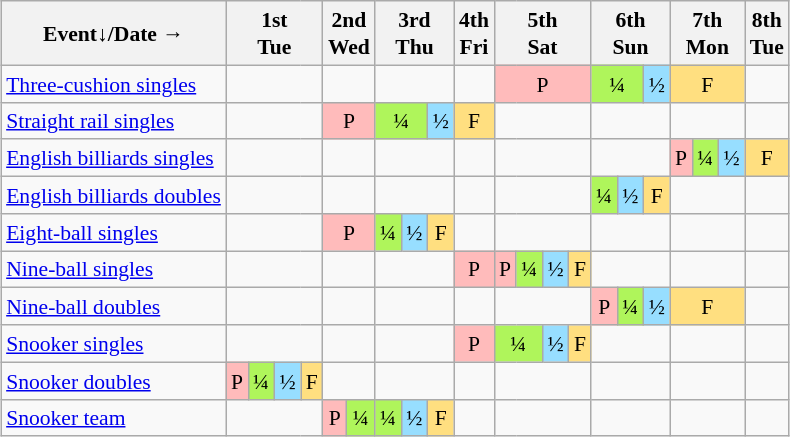<table class="wikitable" style="margin:0.5em auto; font-size:90%; line-height:1.25em; text-align:center">
<tr>
<th>Event↓/Date →</th>
<th colspan=4>1st<br>Tue</th>
<th colspan=2>2nd<br>Wed</th>
<th colspan=3>3rd<br>Thu</th>
<th>4th<br>Fri</th>
<th colspan=4>5th<br>Sat</th>
<th colspan=3>6th<br>Sun</th>
<th colspan=3>7th<br>Mon</th>
<th>8th<br>Tue</th>
</tr>
<tr>
<td align="left"><a href='#'>Three-cushion singles</a></td>
<td colspan=4></td>
<td colspan=2></td>
<td colspan=3></td>
<td></td>
<td colspan=4 bgcolor="#FFBBBB">P</td>
<td colspan=2 bgcolor="#AFF55B">¼</td>
<td bgcolor="#97DEFF">½</td>
<td colspan=3 bgcolor="#FFDF80">F</td>
<td></td>
</tr>
<tr>
<td align="left"><a href='#'>Straight rail singles</a></td>
<td colspan=4></td>
<td colspan=2 bgcolor="#FFBBBB">P</td>
<td colspan=2 bgcolor="#AFF55B">¼</td>
<td bgcolor="#97DEFF">½</td>
<td bgcolor="#FFDF80">F</td>
<td colspan=4></td>
<td colspan=3></td>
<td colspan=3></td>
<td></td>
</tr>
<tr>
<td align="left"><a href='#'>English billiards singles</a></td>
<td colspan=4></td>
<td colspan=2></td>
<td colspan=3></td>
<td></td>
<td colspan=4></td>
<td colspan=3></td>
<td bgcolor="#FFBBBB">P</td>
<td bgcolor="#AFF55B">¼</td>
<td bgcolor="#97DEFF">½</td>
<td bgcolor="#FFDF80">F</td>
</tr>
<tr>
<td align="left"><a href='#'>English billiards doubles</a></td>
<td colspan=4></td>
<td colspan=2></td>
<td colspan=3></td>
<td></td>
<td colspan=4></td>
<td bgcolor="#AFF55B">¼</td>
<td bgcolor="#97DEFF">½</td>
<td bgcolor="#FFDF80">F</td>
<td colspan=3></td>
<td></td>
</tr>
<tr>
<td align="left"><a href='#'>Eight-ball singles</a></td>
<td colspan=4></td>
<td colspan=2 bgcolor="#FFBBBB">P</td>
<td bgcolor="#AFF55B">¼</td>
<td bgcolor="#97DEFF">½</td>
<td bgcolor="#FFDF80">F</td>
<td></td>
<td colspan=4></td>
<td colspan=3></td>
<td colspan=3></td>
<td></td>
</tr>
<tr>
<td align="left"><a href='#'>Nine-ball singles</a></td>
<td colspan=4></td>
<td colspan=2></td>
<td colspan=3></td>
<td bgcolor="#FFBBBB">P</td>
<td bgcolor="#FFBBBB">P</td>
<td bgcolor="#AFF55B">¼</td>
<td bgcolor="#97DEFF">½</td>
<td bgcolor="#FFDF80">F</td>
<td colspan=3></td>
<td colspan=3></td>
<td></td>
</tr>
<tr>
<td align="left"><a href='#'>Nine-ball doubles</a></td>
<td colspan=4></td>
<td colspan=2></td>
<td colspan=3></td>
<td></td>
<td colspan=4></td>
<td bgcolor="#FFBBBB">P</td>
<td bgcolor="#AFF55B">¼</td>
<td bgcolor="#97DEFF">½</td>
<td colspan=3 bgcolor="#FFDF80">F</td>
<td></td>
</tr>
<tr>
<td align="left"><a href='#'>Snooker singles</a></td>
<td colspan=4></td>
<td colspan=2></td>
<td colspan=3></td>
<td bgcolor="#FFBBBB">P</td>
<td colspan=2 bgcolor="#AFF55B">¼</td>
<td bgcolor="#97DEFF">½</td>
<td bgcolor="#FFDF80">F</td>
<td colspan=3></td>
<td colspan=3></td>
<td></td>
</tr>
<tr>
<td align="left"><a href='#'>Snooker doubles</a></td>
<td bgcolor="#FFBBBB">P</td>
<td bgcolor="#AFF55B">¼</td>
<td bgcolor="#97DEFF">½</td>
<td bgcolor="#FFDF80">F</td>
<td colspan=2></td>
<td colspan=3></td>
<td></td>
<td colspan=4></td>
<td colspan=3></td>
<td colspan=3></td>
<td></td>
</tr>
<tr>
<td align="left"><a href='#'>Snooker team</a></td>
<td colspan=4></td>
<td bgcolor="#FFBBBB">P</td>
<td bgcolor="#AFF55B">¼</td>
<td bgcolor="#AFF55B">¼</td>
<td bgcolor="#97DEFF">½</td>
<td bgcolor="#FFDF80">F</td>
<td></td>
<td colspan=4></td>
<td colspan=3></td>
<td colspan=3></td>
<td></td>
</tr>
</table>
